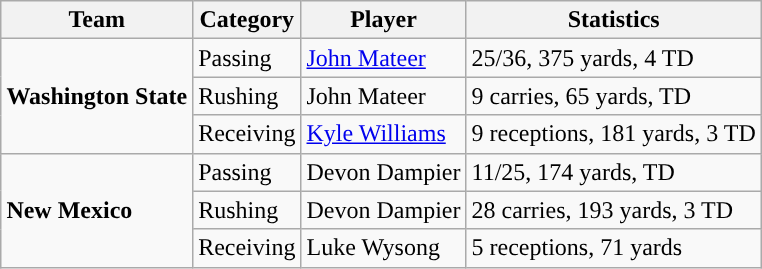<table class="wikitable" style="float: right;">
<tr>
<th>Team</th>
<th>Category</th>
<th>Player</th>
<th>Statistics</th>
</tr>
<tr>
<td rowspan=3><strong>Washington State</strong></td>
<td>Passing</td>
<td><a href='#'>John Mateer</a></td>
<td>25/36, 375 yards, 4 TD</td>
</tr>
<tr>
<td>Rushing</td>
<td>John Mateer</td>
<td>9 carries, 65 yards, TD</td>
</tr>
<tr>
<td>Receiving</td>
<td><a href='#'>Kyle Williams</a></td>
<td>9 receptions, 181 yards, 3 TD</td>
</tr>
<tr>
<td rowspan=3><strong>New Mexico</strong></td>
<td>Passing</td>
<td>Devon Dampier</td>
<td>11/25, 174 yards, TD</td>
</tr>
<tr>
<td>Rushing</td>
<td>Devon Dampier</td>
<td>28 carries, 193 yards, 3 TD</td>
</tr>
<tr>
<td>Receiving</td>
<td>Luke Wysong</td>
<td>5 receptions, 71 yards</td>
</tr>
</table>
